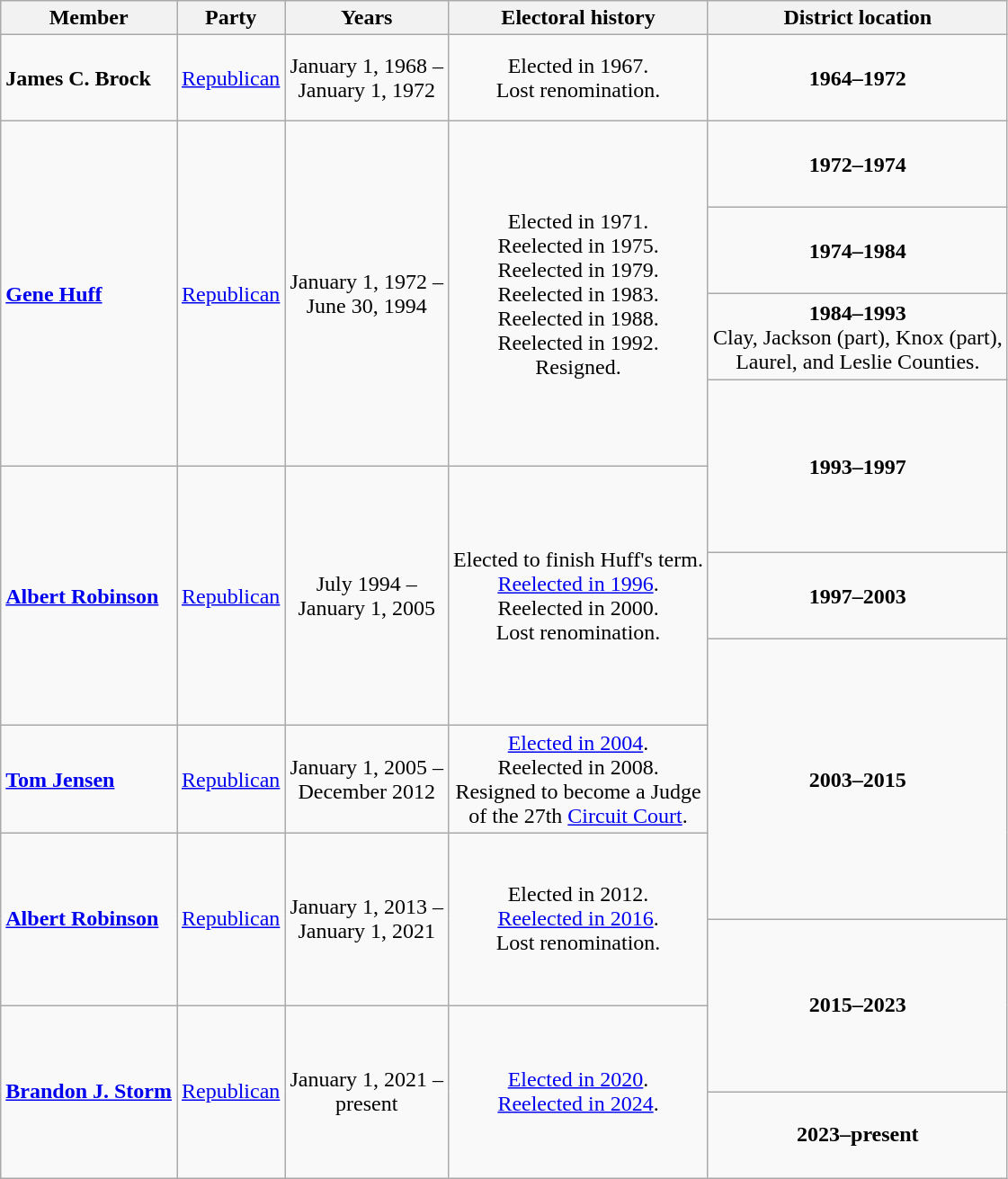<table class=wikitable style="text-align:center">
<tr>
<th>Member</th>
<th>Party</th>
<th>Years</th>
<th>Electoral history</th>
<th>District location</th>
</tr>
<tr style="height:4em">
<td align=left><strong>James C. Brock</strong><br></td>
<td><a href='#'>Republican</a></td>
<td nowrap>January 1, 1968 –<br>January 1, 1972</td>
<td>Elected in 1967.<br>Lost renomination.</td>
<td><strong>1964–1972</strong><br></td>
</tr>
<tr style="height:4em">
<td rowspan=4 align=left><strong><a href='#'>Gene Huff</a></strong><br></td>
<td rowspan=4 ><a href='#'>Republican</a></td>
<td rowspan=4 nowrap>January 1, 1972 –<br>June 30, 1994</td>
<td rowspan=4>Elected in 1971.<br>Reelected in 1975.<br>Reelected in 1979.<br>Reelected in 1983.<br>Reelected in 1988.<br>Reelected in 1992.<br>Resigned.</td>
<td><strong>1972–1974</strong><br></td>
</tr>
<tr style="height:4em">
<td><strong>1974–1984</strong><br></td>
</tr>
<tr style="height:4em">
<td><strong>1984–1993</strong><br>Clay, Jackson (part), Knox (part),<br>Laurel, and Leslie Counties.</td>
</tr>
<tr style="height:4em">
<td rowspan=2><strong>1993–1997</strong><br></td>
</tr>
<tr style="height:4em">
<td rowspan=3 align=left><strong><a href='#'>Albert Robinson</a></strong><br></td>
<td rowspan=3 ><a href='#'>Republican</a></td>
<td rowspan=3 nowrap>July 1994 –<br>January 1, 2005</td>
<td rowspan=3>Elected to finish Huff's term.<br><a href='#'>Reelected in 1996</a>.<br>Reelected in 2000.<br>Lost renomination.</td>
</tr>
<tr style="height:4em">
<td><strong>1997–2003</strong><br></td>
</tr>
<tr style="height:4em">
<td rowspan=3><strong>2003–2015</strong><br></td>
</tr>
<tr style="height:4em">
<td align=left><strong><a href='#'>Tom Jensen</a></strong><br></td>
<td><a href='#'>Republican</a></td>
<td nowrap>January 1, 2005 –<br>December 2012</td>
<td><a href='#'>Elected in 2004</a>.<br>Reelected in 2008.<br>Resigned to become a Judge<br>of the 27th <a href='#'>Circuit Court</a>.</td>
</tr>
<tr style="height:4em">
<td rowspan=2 align=left><strong><a href='#'>Albert Robinson</a></strong><br></td>
<td rowspan=2 ><a href='#'>Republican</a></td>
<td rowspan=2 nowrap>January 1, 2013 –<br>January 1, 2021</td>
<td rowspan=2>Elected in 2012.<br><a href='#'>Reelected in 2016</a>.<br>Lost renomination.</td>
</tr>
<tr style="height:4em">
<td rowspan=2><strong>2015–2023</strong><br></td>
</tr>
<tr style="height:4em">
<td rowspan=2 align=left><strong><a href='#'>Brandon J. Storm</a></strong><br></td>
<td rowspan=2 ><a href='#'>Republican</a></td>
<td rowspan=2 nowrap>January 1, 2021 –<br>present</td>
<td rowspan=2><a href='#'>Elected in 2020</a>.<br><a href='#'>Reelected in 2024</a>.</td>
</tr>
<tr style="height:4em">
<td><strong>2023–present</strong><br></td>
</tr>
</table>
